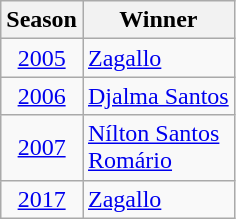<table class="wikitable">
<tr>
<th>Season</th>
<th>Winner</th>
</tr>
<tr>
<td align="center"><a href='#'>2005</a></td>
<td> <a href='#'>Zagallo</a></td>
</tr>
<tr>
<td align="center"><a href='#'>2006</a></td>
<td> <a href='#'>Djalma Santos</a></td>
</tr>
<tr>
<td align="center"><a href='#'>2007</a></td>
<td> <a href='#'>Nílton Santos</a> <br>  <a href='#'>Romário</a> </td>
</tr>
<tr>
<td align="center"><a href='#'>2017</a></td>
<td> <a href='#'>Zagallo</a></td>
</tr>
</table>
